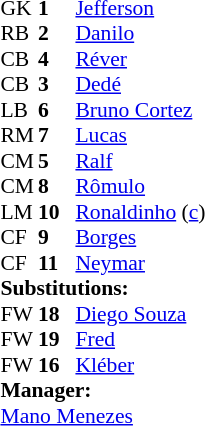<table style="font-size:90%; margin:0.2em auto;" cellspacing="0" cellpadding="0">
<tr>
<th width="25"></th>
<th width="25"></th>
</tr>
<tr>
<td>GK</td>
<td><strong>1</strong></td>
<td><a href='#'>Jefferson</a></td>
</tr>
<tr>
<td>RB</td>
<td><strong>2</strong></td>
<td><a href='#'>Danilo</a></td>
</tr>
<tr>
<td>CB</td>
<td><strong>4</strong></td>
<td><a href='#'>Réver</a></td>
</tr>
<tr>
<td>CB</td>
<td><strong>3</strong></td>
<td><a href='#'>Dedé</a></td>
</tr>
<tr>
<td>LB</td>
<td><strong>6</strong></td>
<td><a href='#'>Bruno Cortez</a></td>
<td></td>
<td></td>
</tr>
<tr>
<td>RM</td>
<td><strong>7</strong></td>
<td><a href='#'>Lucas</a></td>
<td></td>
<td></td>
</tr>
<tr>
<td>CM</td>
<td><strong>5</strong></td>
<td><a href='#'>Ralf</a></td>
</tr>
<tr>
<td>CM</td>
<td><strong>8</strong></td>
<td><a href='#'>Rômulo</a></td>
</tr>
<tr>
<td>LM</td>
<td><strong>10</strong></td>
<td><a href='#'>Ronaldinho</a> (<a href='#'>c</a>)</td>
</tr>
<tr>
<td>CF</td>
<td><strong>9</strong></td>
<td><a href='#'>Borges</a></td>
<td></td>
<td></td>
</tr>
<tr>
<td>CF</td>
<td><strong>11</strong></td>
<td><a href='#'>Neymar</a></td>
</tr>
<tr>
<td colspan=3><strong>Substitutions:</strong></td>
</tr>
<tr>
<td>FW</td>
<td><strong>18</strong></td>
<td><a href='#'>Diego Souza</a></td>
<td></td>
<td></td>
</tr>
<tr>
<td>FW</td>
<td><strong>19</strong></td>
<td><a href='#'>Fred</a></td>
<td></td>
<td></td>
</tr>
<tr>
<td>FW</td>
<td><strong>16</strong></td>
<td><a href='#'>Kléber</a></td>
<td></td>
<td></td>
</tr>
<tr>
<td colspan=3><strong>Manager:</strong></td>
</tr>
<tr>
<td colspan=3><a href='#'>Mano Menezes</a></td>
</tr>
</table>
